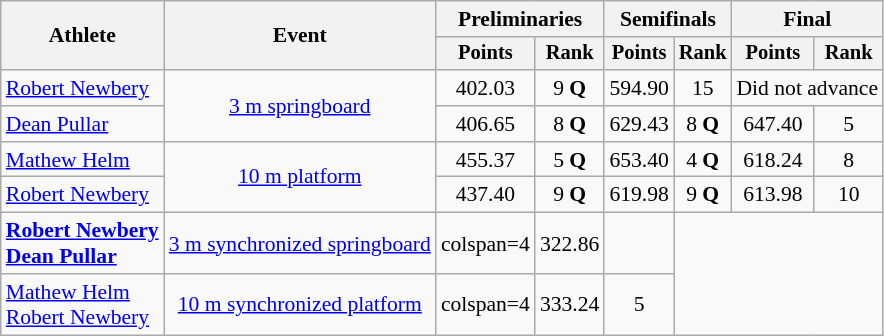<table class=wikitable style="font-size:90%">
<tr>
<th rowspan=2>Athlete</th>
<th rowspan=2>Event</th>
<th colspan="2">Preliminaries</th>
<th colspan="2">Semifinals</th>
<th colspan="2">Final</th>
</tr>
<tr style="font-size:95%">
<th>Points</th>
<th>Rank</th>
<th>Points</th>
<th>Rank</th>
<th>Points</th>
<th>Rank</th>
</tr>
<tr align=center>
<td align=left><a href='#'>Robert Newbery</a></td>
<td rowspan=2><a href='#'>3 m springboard</a></td>
<td>402.03</td>
<td>9 <strong>Q</strong></td>
<td>594.90</td>
<td>15</td>
<td colspan=2>Did not advance</td>
</tr>
<tr align=center>
<td align=left><a href='#'>Dean Pullar</a></td>
<td>406.65</td>
<td>8 <strong>Q</strong></td>
<td>629.43</td>
<td>8 <strong>Q</strong></td>
<td>647.40</td>
<td>5</td>
</tr>
<tr align=center>
<td align=left><a href='#'>Mathew Helm</a></td>
<td rowspan=2><a href='#'>10 m platform</a></td>
<td>455.37</td>
<td>5 <strong>Q</strong></td>
<td>653.40</td>
<td>4 <strong>Q</strong></td>
<td>618.24</td>
<td>8</td>
</tr>
<tr align=center>
<td align=left><a href='#'>Robert Newbery</a></td>
<td>437.40</td>
<td>9 <strong>Q</strong></td>
<td>619.98</td>
<td>9 <strong>Q</strong></td>
<td>613.98</td>
<td>10</td>
</tr>
<tr ALIGN=CENTER>
<td align=left><strong><a href='#'>Robert Newbery</a><br><a href='#'>Dean Pullar</a></strong></td>
<td><a href='#'>3 m synchronized springboard</a></td>
<td>colspan=4 </td>
<td>322.86</td>
<td></td>
</tr>
<tr align=center>
<td align=left><a href='#'>Mathew Helm</a><br><a href='#'>Robert Newbery</a></td>
<td><a href='#'>10 m synchronized platform</a></td>
<td>colspan=4 </td>
<td>333.24</td>
<td>5</td>
</tr>
</table>
